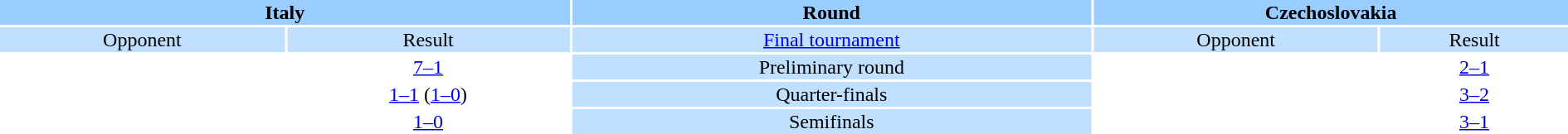<table style="width:100%; text-align:center;">
<tr style="vertical-align:top; background:#9cf;">
<th colspan=2 style="width:1*">Italy</th>
<th>Round</th>
<th colspan=2 style="width:1*">Czechoslovakia</th>
</tr>
<tr style="vertical-align:top; background:#c1e0ff;">
<td>Opponent</td>
<td>Result</td>
<td><a href='#'>Final tournament</a></td>
<td>Opponent</td>
<td>Result</td>
</tr>
<tr>
<td></td>
<td><a href='#'>7–1</a></td>
<td style="background:#c1e0ff;">Preliminary round</td>
<td></td>
<td><a href='#'>2–1</a></td>
</tr>
<tr>
<td></td>
<td><a href='#'>1–1</a> (<a href='#'>1–0</a>)</td>
<td style="background:#c1e0ff;">Quarter-finals</td>
<td></td>
<td><a href='#'>3–2</a></td>
</tr>
<tr>
<td></td>
<td><a href='#'>1–0</a></td>
<td style="background:#c1e0ff;">Semifinals</td>
<td></td>
<td><a href='#'>3–1</a></td>
</tr>
</table>
